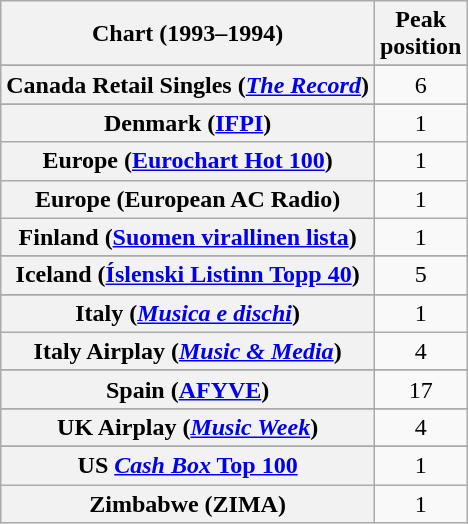<table class="wikitable sortable plainrowheaders" style="text-align:center">
<tr>
<th>Chart (1993–1994)</th>
<th>Peak<br>position</th>
</tr>
<tr>
</tr>
<tr>
</tr>
<tr>
</tr>
<tr>
<th scope="row">Canada Retail Singles (<em><a href='#'>The Record</a></em>)</th>
<td>6</td>
</tr>
<tr>
</tr>
<tr>
</tr>
<tr>
<th scope="row">Denmark (<a href='#'>IFPI</a>)</th>
<td>1</td>
</tr>
<tr>
<th scope="row">Europe (<a href='#'>Eurochart Hot 100</a>)</th>
<td>1</td>
</tr>
<tr>
<th scope="row">Europe (European AC Radio)</th>
<td>1</td>
</tr>
<tr>
<th scope="row">Finland (<a href='#'>Suomen virallinen lista</a>)</th>
<td>1</td>
</tr>
<tr>
</tr>
<tr>
</tr>
<tr>
<th scope="row">Iceland (<a href='#'>Íslenski Listinn Topp 40</a>)</th>
<td>5</td>
</tr>
<tr>
</tr>
<tr>
<th scope="row">Italy (<em><a href='#'>Musica e dischi</a></em>)</th>
<td>1</td>
</tr>
<tr>
<th scope="row">Italy Airplay (<em><a href='#'>Music & Media</a></em>)</th>
<td>4</td>
</tr>
<tr>
</tr>
<tr>
</tr>
<tr>
</tr>
<tr>
</tr>
<tr>
</tr>
<tr>
<th scope="row">Spain (<a href='#'>AFYVE</a>)</th>
<td>17</td>
</tr>
<tr>
</tr>
<tr>
</tr>
<tr>
</tr>
<tr>
<th scope="row">UK Airplay (<em><a href='#'>Music Week</a></em>)</th>
<td>4</td>
</tr>
<tr>
</tr>
<tr>
</tr>
<tr>
</tr>
<tr>
<th scope="row">US <a href='#'><em>Cash Box</em> Top 100</a></th>
<td>1</td>
</tr>
<tr>
<th scope="row">Zimbabwe (ZIMA)</th>
<td>1</td>
</tr>
</table>
